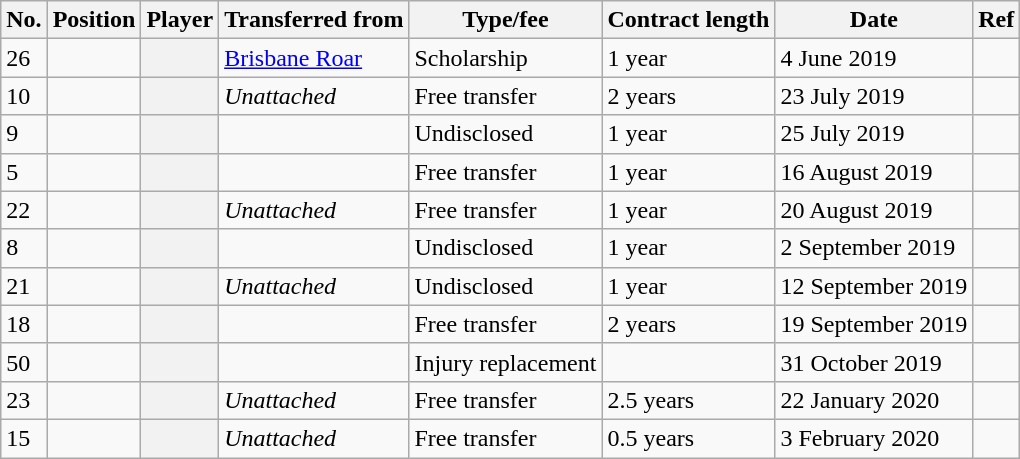<table class="wikitable plainrowheaders sortable" style="text-align:center; text-align:left">
<tr>
<th scope="col">No.</th>
<th scope="col">Position</th>
<th scope="col">Player</th>
<th scope="col">Transferred from</th>
<th scope="col">Type/fee</th>
<th scope="col">Contract length</th>
<th scope="col">Date</th>
<th scope="col" class="unsortable">Ref</th>
</tr>
<tr>
<td>26</td>
<td></td>
<th scope="row"></th>
<td><a href='#'>Brisbane Roar</a></td>
<td>Scholarship</td>
<td>1 year</td>
<td>4 June 2019</td>
<td></td>
</tr>
<tr>
<td>10</td>
<td></td>
<th scope="row"></th>
<td><em>Unattached</em></td>
<td>Free transfer</td>
<td>2 years</td>
<td>23 July 2019</td>
<td></td>
</tr>
<tr>
<td>9</td>
<td></td>
<th scope="row"></th>
<td></td>
<td>Undisclosed</td>
<td>1 year</td>
<td>25 July 2019</td>
<td></td>
</tr>
<tr>
<td>5</td>
<td></td>
<th scope="row"></th>
<td></td>
<td>Free transfer</td>
<td>1 year</td>
<td>16 August 2019</td>
<td></td>
</tr>
<tr>
<td>22</td>
<td></td>
<th scope="row"></th>
<td><em>Unattached</em></td>
<td>Free transfer</td>
<td>1 year</td>
<td>20 August 2019</td>
<td></td>
</tr>
<tr>
<td>8</td>
<td></td>
<th scope="row"></th>
<td></td>
<td>Undisclosed</td>
<td>1 year</td>
<td>2 September 2019</td>
<td></td>
</tr>
<tr>
<td>21</td>
<td></td>
<th scope="row"></th>
<td><em>Unattached</em></td>
<td>Undisclosed</td>
<td>1 year</td>
<td>12 September 2019</td>
<td></td>
</tr>
<tr>
<td>18</td>
<td></td>
<th scope="row"></th>
<td></td>
<td>Free transfer</td>
<td>2 years</td>
<td>19 September 2019</td>
<td></td>
</tr>
<tr>
<td>50</td>
<td></td>
<th scope="row"></th>
<td></td>
<td>Injury replacement</td>
<td></td>
<td>31 October 2019</td>
<td></td>
</tr>
<tr>
<td>23</td>
<td></td>
<th scope="row"></th>
<td><em>Unattached</em></td>
<td>Free transfer</td>
<td>2.5 years</td>
<td>22 January 2020</td>
<td></td>
</tr>
<tr>
<td>15</td>
<td></td>
<th scope="row"></th>
<td><em>Unattached</em></td>
<td>Free transfer</td>
<td>0.5 years</td>
<td>3 February 2020</td>
<td></td>
</tr>
</table>
